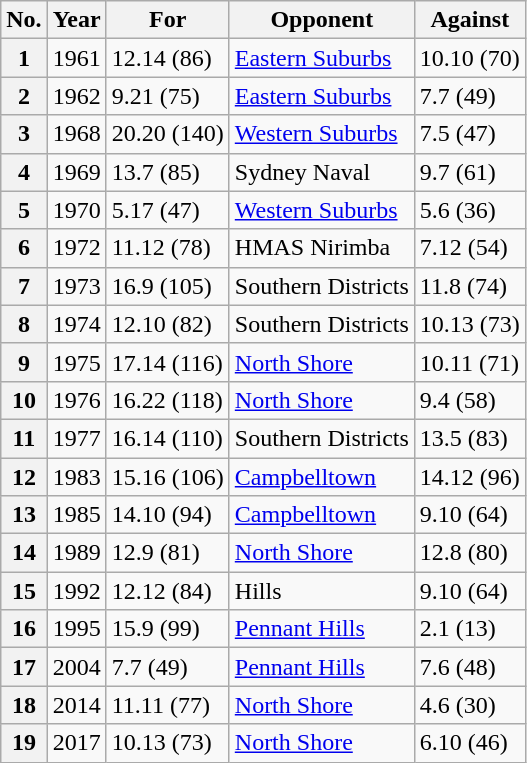<table class="wikitable sortable">
<tr>
<th>No.</th>
<th>Year</th>
<th>For</th>
<th>Opponent</th>
<th>Against</th>
</tr>
<tr>
<th>1</th>
<td>1961</td>
<td>12.14 (86)</td>
<td><a href='#'>Eastern Suburbs</a></td>
<td>10.10 (70)</td>
</tr>
<tr>
<th>2</th>
<td>1962</td>
<td>9.21 (75)</td>
<td><a href='#'>Eastern Suburbs</a></td>
<td>7.7 (49)</td>
</tr>
<tr>
<th>3</th>
<td>1968</td>
<td>20.20 (140)</td>
<td><a href='#'>Western Suburbs</a></td>
<td>7.5 (47)</td>
</tr>
<tr>
<th>4</th>
<td>1969</td>
<td>13.7 (85)</td>
<td>Sydney Naval</td>
<td>9.7 (61)</td>
</tr>
<tr>
<th>5</th>
<td>1970</td>
<td>5.17 (47)</td>
<td><a href='#'>Western Suburbs</a></td>
<td>5.6 (36)</td>
</tr>
<tr>
<th>6</th>
<td>1972</td>
<td>11.12 (78)</td>
<td>HMAS Nirimba</td>
<td>7.12 (54)</td>
</tr>
<tr>
<th>7</th>
<td>1973</td>
<td>16.9 (105)</td>
<td>Southern Districts</td>
<td>11.8 (74)</td>
</tr>
<tr>
<th>8</th>
<td>1974</td>
<td>12.10 (82)</td>
<td>Southern Districts</td>
<td>10.13 (73)</td>
</tr>
<tr>
<th>9</th>
<td>1975</td>
<td>17.14 (116)</td>
<td><a href='#'>North Shore</a></td>
<td>10.11 (71)</td>
</tr>
<tr>
<th>10</th>
<td>1976</td>
<td>16.22 (118)</td>
<td><a href='#'>North Shore</a></td>
<td>9.4 (58)</td>
</tr>
<tr>
<th>11</th>
<td>1977</td>
<td>16.14 (110)</td>
<td>Southern Districts</td>
<td>13.5 (83)</td>
</tr>
<tr>
<th>12</th>
<td>1983</td>
<td>15.16 (106)</td>
<td><a href='#'>Campbelltown</a></td>
<td>14.12 (96)</td>
</tr>
<tr>
<th>13</th>
<td>1985</td>
<td>14.10 (94)</td>
<td><a href='#'>Campbelltown</a></td>
<td>9.10 (64)</td>
</tr>
<tr>
<th>14</th>
<td>1989</td>
<td>12.9 (81)</td>
<td><a href='#'>North Shore</a></td>
<td>12.8 (80)</td>
</tr>
<tr>
<th>15</th>
<td>1992</td>
<td>12.12 (84)</td>
<td>Hills</td>
<td>9.10 (64)</td>
</tr>
<tr>
<th>16</th>
<td>1995</td>
<td>15.9 (99)</td>
<td><a href='#'>Pennant Hills</a></td>
<td>2.1 (13)</td>
</tr>
<tr>
<th>17</th>
<td>2004</td>
<td>7.7 (49)</td>
<td><a href='#'>Pennant Hills</a></td>
<td>7.6 (48)</td>
</tr>
<tr>
<th>18</th>
<td>2014</td>
<td>11.11 (77)</td>
<td><a href='#'>North Shore</a></td>
<td>4.6 (30)</td>
</tr>
<tr>
<th>19</th>
<td>2017</td>
<td>10.13 (73)</td>
<td><a href='#'>North Shore</a></td>
<td>6.10 (46)</td>
</tr>
</table>
